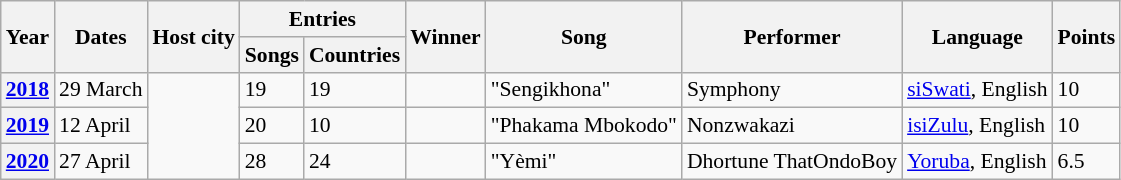<table class="wikitable sortable" style="font-size:90%">
<tr>
<th rowspan="2">Year</th>
<th rowspan="2">Dates</th>
<th rowspan="2">Host city</th>
<th colspan="2">Entries</th>
<th rowspan="2">Winner</th>
<th rowspan="2">Song</th>
<th rowspan="2">Performer</th>
<th rowspan="2">Language</th>
<th rowspan="2">Points</th>
</tr>
<tr>
<th>Songs</th>
<th>Countries</th>
</tr>
<tr>
<th style="text-align:central" scope="row"><a href='#'>2018</a></th>
<td>29 March</td>
<td rowspan="3"></td>
<td>19</td>
<td>19</td>
<td></td>
<td>"Sengikhona"</td>
<td>Symphony</td>
<td><a href='#'>siSwati</a>, English</td>
<td>10</td>
</tr>
<tr>
<th style="text-align:central" scope="row"><a href='#'>2019</a></th>
<td>12 April</td>
<td>20</td>
<td>10</td>
<td></td>
<td>"Phakama Mbokodo"</td>
<td>Nonzwakazi</td>
<td><a href='#'>isiZulu</a>, English</td>
<td>10</td>
</tr>
<tr>
<th><a href='#'>2020</a></th>
<td>27 April</td>
<td>28</td>
<td>24</td>
<td></td>
<td>"Yèmi"</td>
<td>Dhortune ThatOndoBoy</td>
<td><a href='#'>Yoruba</a>, English</td>
<td>6.5</td>
</tr>
</table>
